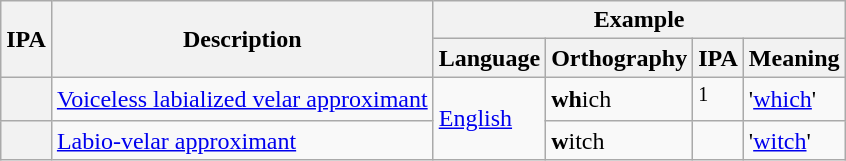<table class="wikitable">
<tr>
<th rowspan=2>IPA</th>
<th rowspan=2>Description</th>
<th colspan=4>Example</th>
</tr>
<tr>
<th>Language</th>
<th>Orthography</th>
<th>IPA</th>
<th>Meaning</th>
</tr>
<tr>
<th></th>
<td><a href='#'>Voiceless labialized velar approximant</a></td>
<td rowspan=2><a href='#'>English</a></td>
<td><span><strong>wh</strong></span>ich</td>
<td><sup>1</sup></td>
<td>'<a href='#'>which</a>'</td>
</tr>
<tr>
<th></th>
<td><a href='#'>Labio-velar approximant</a></td>
<td><span><strong>w</strong></span>itch</td>
<td></td>
<td>'<a href='#'>witch</a>'</td>
</tr>
</table>
